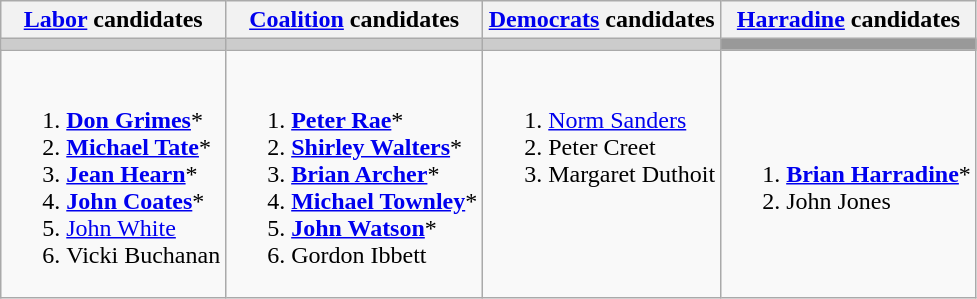<table class="wikitable">
<tr>
<th><a href='#'>Labor</a> candidates</th>
<th><a href='#'>Coalition</a> candidates</th>
<th><a href='#'>Democrats</a> candidates</th>
<th><a href='#'>Harradine</a> candidates</th>
</tr>
<tr bgcolor="#cccccc">
<td></td>
<td></td>
<td></td>
<td bgcolor="#999999"></td>
</tr>
<tr>
<td><br><ol><li><strong><a href='#'>Don Grimes</a></strong>*</li><li><strong><a href='#'>Michael Tate</a></strong>*</li><li><strong><a href='#'>Jean Hearn</a></strong>*</li><li><strong><a href='#'>John Coates</a></strong>*</li><li><a href='#'>John White</a></li><li>Vicki Buchanan</li></ol></td>
<td><br><ol><li><strong><a href='#'>Peter Rae</a></strong>*</li><li><strong><a href='#'>Shirley Walters</a></strong>*</li><li><strong><a href='#'>Brian Archer</a></strong>*</li><li><strong><a href='#'>Michael Townley</a></strong>*</li><li><strong><a href='#'>John Watson</a></strong>*</li><li>Gordon Ibbett</li></ol></td>
<td valign=top><br><ol><li><a href='#'>Norm Sanders</a></li><li>Peter Creet</li><li>Margaret Duthoit</li></ol></td>
<td><br><ol><li><strong><a href='#'>Brian Harradine</a></strong>*</li><li>John Jones</li></ol></td>
</tr>
</table>
